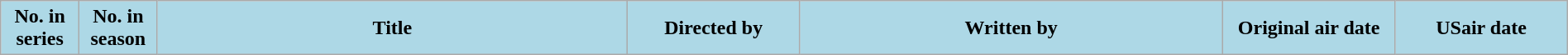<table class="wikitable plainrowheaders" style="width:100%; margin:auto; background:#fff;">
<tr>
<th style="background:#ADD8E6;" width="5%">No. in<br>series</th>
<th style="background:#ADD8E6;" width="5%">No. in<br>season</th>
<th style="background:#ADD8E6;" width="30%">Title</th>
<th style="background:#ADD8E6;" width="11%">Directed by</th>
<th style="background:#ADD8E6;" width="27%">Written by</th>
<th style="background:#ADD8E6;" width="11%">Original air date</th>
<th style="background:#ADD8E6;" width="11%">USair date<br>








</th>
</tr>
</table>
